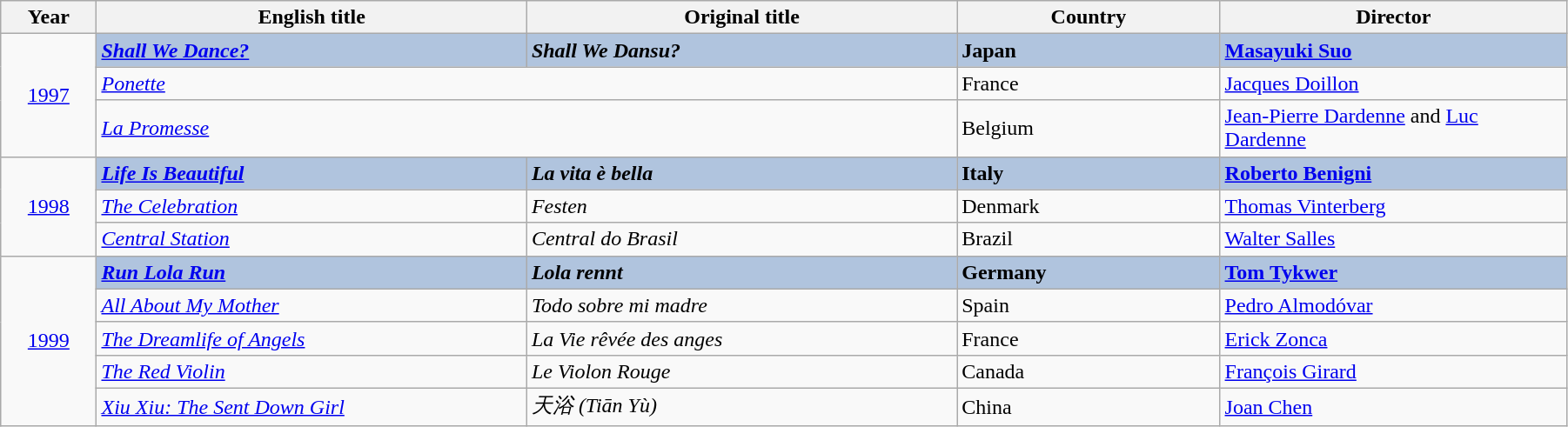<table class="wikitable" width="95%" cellpadding="5">
<tr>
<th width="050">Year</th>
<th width="250">English title</th>
<th width="250">Original title</th>
<th width="150">Country</th>
<th width="200">Director</th>
</tr>
<tr>
<td rowspan="3" style="text-align:center;"><a href='#'>1997</a></td>
<td style="background:#B0C4DE;"><em><a href='#'><strong>Shall We Dance?</strong></a></em></td>
<td style="background:#B0C4DE;"><strong><em>Shall We Dansu?</em></strong></td>
<td style="background:#B0C4DE;"><strong>Japan</strong></td>
<td style="background:#B0C4DE;"><a href='#'><strong>Masayuki Suo</strong></a></td>
</tr>
<tr>
<td colspan="2"><em><a href='#'>Ponette</a></em></td>
<td>France</td>
<td><a href='#'>Jacques Doillon</a></td>
</tr>
<tr>
<td colspan="2"><em><a href='#'>La Promesse</a></em></td>
<td>Belgium</td>
<td><a href='#'>Jean-Pierre Dardenne</a> and <a href='#'>Luc Dardenne</a></td>
</tr>
<tr>
<td rowspan="3" style="text-align:center;"><a href='#'>1998</a></td>
<td style="background:#B0C4DE;"><em><a href='#'><strong>Life Is Beautiful</strong></a></em></td>
<td style="background:#B0C4DE;"><strong><em>La vita è bella</em></strong></td>
<td style="background:#B0C4DE;"><strong>Italy</strong></td>
<td style="background:#B0C4DE;"><a href='#'><strong>Roberto Benigni</strong></a></td>
</tr>
<tr>
<td><em><a href='#'>The Celebration</a></em></td>
<td><em>Festen</em></td>
<td>Denmark</td>
<td><a href='#'>Thomas Vinterberg</a></td>
</tr>
<tr>
<td><em><a href='#'>Central Station</a></em></td>
<td><em>Central do Brasil</em></td>
<td>Brazil</td>
<td><a href='#'>Walter Salles</a></td>
</tr>
<tr>
<td rowspan="5" style="text-align:center;"><a href='#'>1999</a></td>
<td style="background:#B0C4DE;"><em><a href='#'><strong>Run Lola Run</strong></a></em></td>
<td style="background:#B0C4DE;"><strong><em>Lola rennt</em></strong></td>
<td style="background:#B0C4DE;"><strong>Germany</strong></td>
<td style="background:#B0C4DE;"><a href='#'><strong>Tom Tykwer</strong></a></td>
</tr>
<tr>
<td><em><a href='#'>All About My Mother</a></em></td>
<td><em>Todo sobre mi madre</em></td>
<td>Spain</td>
<td><a href='#'>Pedro Almodóvar</a></td>
</tr>
<tr>
<td><em><a href='#'>The Dreamlife of Angels</a></em></td>
<td><em>La Vie rêvée des anges</em></td>
<td>France</td>
<td><a href='#'>Erick Zonca</a></td>
</tr>
<tr>
<td><em><a href='#'>The Red Violin</a></em></td>
<td><em>Le Violon Rouge</em></td>
<td>Canada</td>
<td><a href='#'>François Girard</a></td>
</tr>
<tr>
<td><em><a href='#'>Xiu Xiu: The Sent Down Girl</a></em></td>
<td><em>天浴 (Tiān Yù)</em></td>
<td>China</td>
<td><a href='#'>Joan Chen</a></td>
</tr>
</table>
